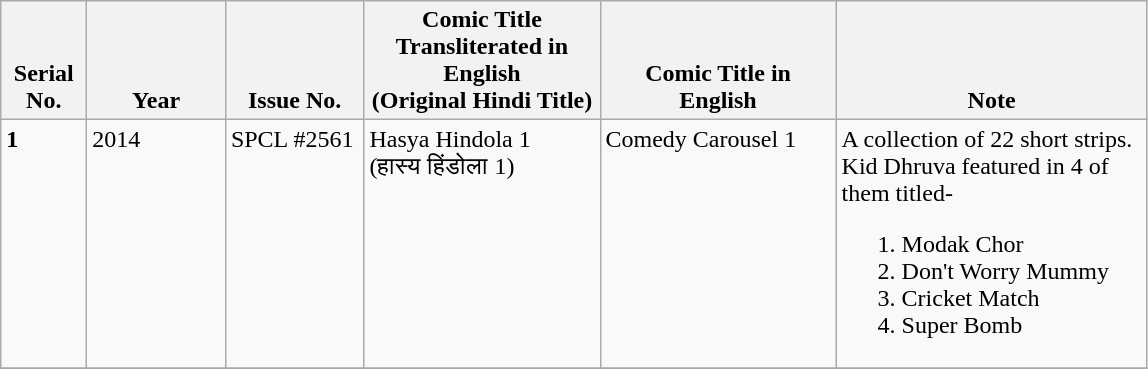<table class="wikitable sortable">
<tr>
<th style="vertical-align:bottom; width:50px;" class="unsortable">Serial No.</th>
<th style="vertical-align:bottom; width:85px;">Year</th>
<th style="vertical-align:bottom; width:85px;" class="unsortable">Issue No.</th>
<th style="vertical-align:bottom; width:150px;" class="unsortable">Comic Title Transliterated in English<br>(Original Hindi Title)</th>
<th style="vertical-align:bottom; width:150px;" class="unsortable">Comic Title in English</th>
<th style="vertical-align:bottom; width:200px;" class="unsortable">Note</th>
</tr>
<tr style="vertical-align:top;">
<td><strong>1</strong></td>
<td>2014</td>
<td>SPCL #2561</td>
<td>Hasya Hindola 1<br>(हास्य हिंडोला 1)</td>
<td>Comedy Carousel 1</td>
<td>A collection of 22 short strips. Kid Dhruva featured in 4 of them titled-<br><ol><li>Modak Chor</li><li>Don't Worry Mummy</li><li>Cricket Match</li><li>Super Bomb</li></ol></td>
</tr>
<tr style="vertical-align:top;">
</tr>
</table>
